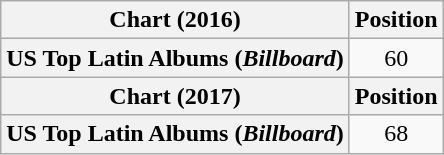<table class="wikitable plainrowheaders" style="text-align:center">
<tr>
<th scope="col">Chart (2016)</th>
<th scope="col">Position</th>
</tr>
<tr>
<th scope="row">US Top Latin Albums (<em>Billboard</em>)</th>
<td>60</td>
</tr>
<tr>
<th scope="col">Chart (2017)</th>
<th scope="col">Position</th>
</tr>
<tr>
<th scope="row">US Top Latin Albums (<em>Billboard</em>)</th>
<td>68</td>
</tr>
</table>
